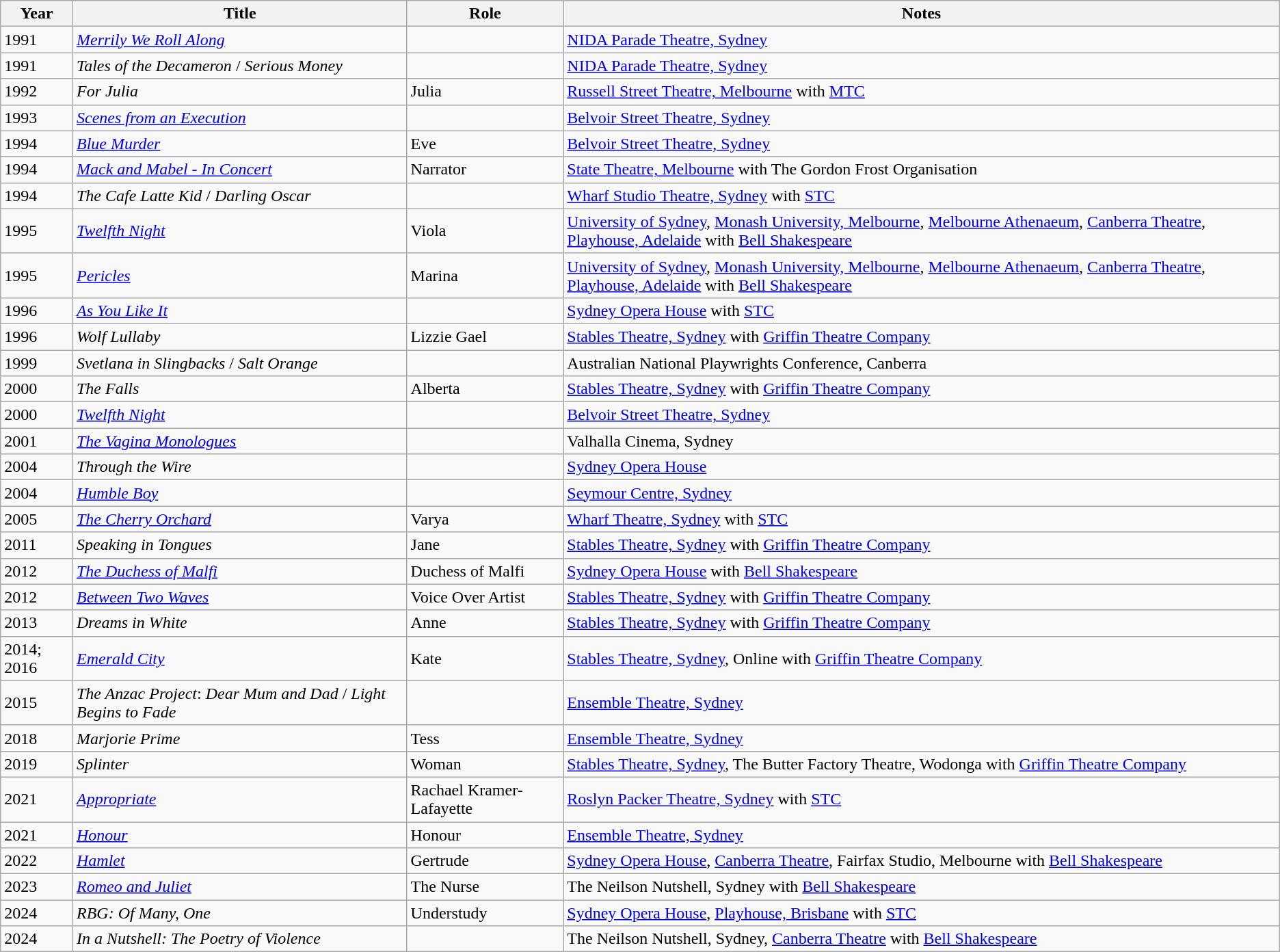<table class=wikitable>
<tr>
<th>Year</th>
<th>Title</th>
<th>Role</th>
<th>Notes</th>
</tr>
<tr>
<td>1991</td>
<td><em><a href='#'>Merrily We Roll Along</a></em></td>
<td></td>
<td><a href='#'>NIDA Parade Theatre, Sydney</a></td>
</tr>
<tr>
<td>1991</td>
<td><em>Tales of the Decameron</em> / <em>Serious Money</em></td>
<td></td>
<td><a href='#'>NIDA Parade Theatre, Sydney</a></td>
</tr>
<tr>
<td>1992</td>
<td><em>For Julia</em></td>
<td>Julia</td>
<td><a href='#'>Russell Street Theatre, Melbourne</a> with <a href='#'>MTC</a></td>
</tr>
<tr>
<td>1993</td>
<td><em><a href='#'>Scenes from an Execution</a></em></td>
<td></td>
<td><a href='#'>Belvoir Street Theatre, Sydney</a></td>
</tr>
<tr>
<td>1994</td>
<td><em><a href='#'>Blue Murder</a></em></td>
<td>Eve</td>
<td><a href='#'>Belvoir Street Theatre, Sydney</a></td>
</tr>
<tr>
<td>1994</td>
<td><em><a href='#'>Mack and Mabel - In Concert</a></em></td>
<td>Narrator</td>
<td><a href='#'>State Theatre, Melbourne</a> with The Gordon Frost Organisation</td>
</tr>
<tr>
<td>1994</td>
<td><em>The Cafe Latte Kid</em> / <em>Darling Oscar</em></td>
<td></td>
<td><a href='#'>Wharf Studio Theatre, Sydney</a> with <a href='#'>STC</a></td>
</tr>
<tr>
<td>1995</td>
<td><em><a href='#'>Twelfth Night</a></em></td>
<td>Viola</td>
<td><a href='#'>University of Sydney</a>, <a href='#'>Monash University, Melbourne</a>, <a href='#'>Melbourne Athenaeum</a>, <a href='#'>Canberra Theatre</a>, <a href='#'>Playhouse, Adelaide</a> with <a href='#'>Bell Shakespeare</a></td>
</tr>
<tr>
<td>1995</td>
<td><em><a href='#'>Pericles</a></em></td>
<td>Marina</td>
<td><a href='#'>University of Sydney</a>, <a href='#'>Monash University, Melbourne</a>, <a href='#'>Melbourne Athenaeum</a>, <a href='#'>Canberra Theatre</a>, <a href='#'>Playhouse, Adelaide</a> with <a href='#'>Bell Shakespeare</a></td>
</tr>
<tr>
<td>1996</td>
<td><em><a href='#'>As You Like It</a></em></td>
<td></td>
<td><a href='#'>Sydney Opera House</a> with <a href='#'>STC</a></td>
</tr>
<tr>
<td>1996</td>
<td><em>Wolf Lullaby</em></td>
<td>Lizzie Gael</td>
<td><a href='#'>Stables Theatre, Sydney</a> with <a href='#'>Griffin Theatre Company</a></td>
</tr>
<tr>
<td>1999</td>
<td><em>Svetlana in Slingbacks</em> / <em>Salt Orange</em></td>
<td></td>
<td>Australian National Playwrights Conference, Canberra</td>
</tr>
<tr>
<td>2000</td>
<td><em>The Falls</em></td>
<td>Alberta</td>
<td><a href='#'>Stables Theatre, Sydney</a> with <a href='#'>Griffin Theatre Company</a></td>
</tr>
<tr>
<td>2000</td>
<td><em><a href='#'>Twelfth Night</a></em></td>
<td></td>
<td><a href='#'>Belvoir Street Theatre, Sydney</a></td>
</tr>
<tr>
<td>2001</td>
<td><em><a href='#'>The Vagina Monologues</a></em></td>
<td></td>
<td>Valhalla Cinema, Sydney</td>
</tr>
<tr>
<td>2004</td>
<td><em>Through the Wire</em></td>
<td></td>
<td><a href='#'>Sydney Opera House</a></td>
</tr>
<tr>
<td>2004</td>
<td><em><a href='#'>Humble Boy</a></em></td>
<td></td>
<td><a href='#'>Seymour Centre, Sydney</a></td>
</tr>
<tr>
<td>2005</td>
<td><em><a href='#'>The Cherry Orchard</a></em></td>
<td>Varya</td>
<td><a href='#'>Wharf Theatre, Sydney</a> with <a href='#'>STC</a></td>
</tr>
<tr>
<td>2011</td>
<td><em>Speaking in Tongues</em></td>
<td>Jane</td>
<td><a href='#'>Stables Theatre, Sydney</a> with <a href='#'>Griffin Theatre Company</a></td>
</tr>
<tr>
<td>2012</td>
<td><em><a href='#'>The Duchess of Malfi</a></em></td>
<td>Duchess of Malfi</td>
<td><a href='#'>Sydney Opera House</a> with <a href='#'>Bell Shakespeare</a></td>
</tr>
<tr>
<td>2012</td>
<td><em><a href='#'>Between Two Waves</a></em></td>
<td>Voice Over Artist</td>
<td><a href='#'>Stables Theatre, Sydney</a> with <a href='#'>Griffin Theatre Company</a></td>
</tr>
<tr>
<td>2013</td>
<td><em>Dreams in White</em></td>
<td>Anne</td>
<td><a href='#'>Stables Theatre, Sydney</a> with <a href='#'>Griffin Theatre Company</a></td>
</tr>
<tr>
<td>2014; 2016</td>
<td><em><a href='#'>Emerald City</a></em></td>
<td>Kate</td>
<td><a href='#'>Stables Theatre, Sydney</a>, Online with <a href='#'>Griffin Theatre Company</a></td>
</tr>
<tr>
<td>2015</td>
<td><em>The Anzac Project</em>: <em>Dear Mum and Dad</em> / <em>Light Begins to Fade</em></td>
<td></td>
<td><a href='#'>Ensemble Theatre, Sydney</a></td>
</tr>
<tr>
<td>2018</td>
<td><em>Marjorie Prime</em></td>
<td>Tess</td>
<td><a href='#'>Ensemble Theatre, Sydney</a></td>
</tr>
<tr>
<td>2019</td>
<td><em>Splinter</em></td>
<td>Woman</td>
<td><a href='#'>Stables Theatre, Sydney</a>, The Butter Factory Theatre, Wodonga with <a href='#'>Griffin Theatre Company</a></td>
</tr>
<tr>
<td>2021</td>
<td><em><a href='#'>Appropriate</a></em></td>
<td>Rachael Kramer-Lafayette</td>
<td><a href='#'>Roslyn Packer Theatre, Sydney</a> with <a href='#'>STC</a></td>
</tr>
<tr>
<td>2021</td>
<td><em><a href='#'>Honour</a></em></td>
<td>Honour</td>
<td><a href='#'>Ensemble Theatre, Sydney</a></td>
</tr>
<tr>
<td>2022</td>
<td><em><a href='#'>Hamlet</a></em></td>
<td>Gertrude</td>
<td><a href='#'>Sydney Opera House</a>, <a href='#'>Canberra Theatre</a>, Fairfax Studio, Melbourne with <a href='#'>Bell Shakespeare</a></td>
</tr>
<tr>
<td>2023</td>
<td><em><a href='#'>Romeo and Juliet</a></em></td>
<td>The Nurse</td>
<td>The Neilson Nutshell, Sydney with <a href='#'>Bell Shakespeare</a></td>
</tr>
<tr>
<td>2024</td>
<td><em>RBG: Of Many, One</em></td>
<td>Understudy</td>
<td><a href='#'>Sydney Opera House</a>, <a href='#'>Playhouse, Brisbane</a> with <a href='#'>STC</a></td>
</tr>
<tr>
<td>2024</td>
<td><em>In a Nutshell: The Poetry of Violence</em></td>
<td></td>
<td>The Neilson Nutshell, Sydney, <a href='#'>Canberra Theatre</a> with <a href='#'>Bell Shakespeare</a></td>
</tr>
</table>
